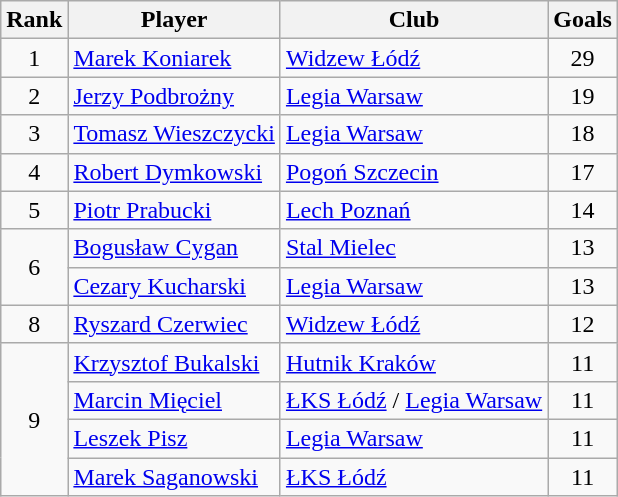<table class="wikitable" style="text-align:center">
<tr>
<th>Rank</th>
<th>Player</th>
<th>Club</th>
<th>Goals</th>
</tr>
<tr>
<td rowspan="1">1</td>
<td align="left"> <a href='#'>Marek Koniarek</a></td>
<td align="left"><a href='#'>Widzew Łódź</a></td>
<td>29</td>
</tr>
<tr>
<td rowspan="1">2</td>
<td align="left"> <a href='#'>Jerzy Podbrożny</a></td>
<td align="left"><a href='#'>Legia Warsaw</a></td>
<td>19</td>
</tr>
<tr>
<td rowspan="1">3</td>
<td align="left"> <a href='#'>Tomasz Wieszczycki</a></td>
<td align="left"><a href='#'>Legia Warsaw</a></td>
<td>18</td>
</tr>
<tr>
<td rowspan="1">4</td>
<td align="left"> <a href='#'>Robert Dymkowski</a></td>
<td align="left"><a href='#'>Pogoń Szczecin</a></td>
<td>17</td>
</tr>
<tr>
<td rowspan="1">5</td>
<td align="left"> <a href='#'>Piotr Prabucki</a></td>
<td align="left"><a href='#'>Lech Poznań</a></td>
<td>14</td>
</tr>
<tr>
<td rowspan="2">6</td>
<td align="left"> <a href='#'>Bogusław Cygan</a></td>
<td align="left"><a href='#'>Stal Mielec</a></td>
<td>13</td>
</tr>
<tr>
<td align="left"> <a href='#'>Cezary Kucharski</a></td>
<td align="left"><a href='#'>Legia Warsaw</a></td>
<td>13</td>
</tr>
<tr>
<td rowspan="1">8</td>
<td align="left"> <a href='#'>Ryszard Czerwiec</a></td>
<td align="left"><a href='#'>Widzew Łódź</a></td>
<td>12</td>
</tr>
<tr>
<td rowspan="4">9</td>
<td align="left"> <a href='#'>Krzysztof Bukalski</a></td>
<td align="left"><a href='#'>Hutnik Kraków</a></td>
<td>11</td>
</tr>
<tr>
<td align="left"> <a href='#'>Marcin Mięciel</a></td>
<td align="left"><a href='#'>ŁKS Łódź</a> / <a href='#'>Legia Warsaw</a></td>
<td>11</td>
</tr>
<tr>
<td align="left"> <a href='#'>Leszek Pisz</a></td>
<td align="left"><a href='#'>Legia Warsaw</a></td>
<td>11</td>
</tr>
<tr>
<td align="left"> <a href='#'>Marek Saganowski</a></td>
<td align="left"><a href='#'>ŁKS Łódź</a></td>
<td>11</td>
</tr>
</table>
